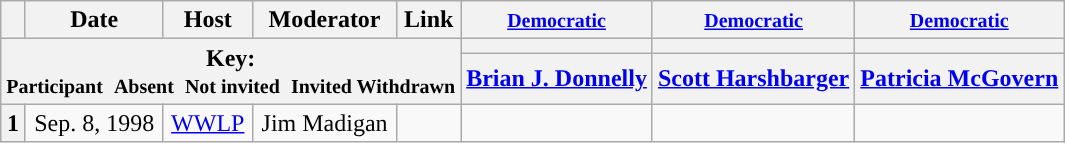<table class="wikitable" style="text-align:center;">
<tr>
<th scope="col"></th>
<th scope="col">Date</th>
<th scope="col">Host</th>
<th scope="col">Moderator</th>
<th scope="col">Link</th>
<th scope="col"><small><a href='#'>Democratic</a></small></th>
<th scope="col"><small><a href='#'>Democratic</a></small></th>
<th scope="col"><small><a href='#'>Democratic</a></small></th>
</tr>
<tr>
<th colspan="5" rowspan="2">Key:<br> <small>Participant </small>  <small>Absent </small>  <small>Not invited </small>  <small>Invited  Withdrawn</small></th>
<th scope="col" style="background:"></th>
<th scope="col" style="background:"></th>
<th scope="col" style="background:"></th>
</tr>
<tr>
<th scope="col"><a href='#'>Brian J. Donnelly</a></th>
<th scope="col"><a href='#'>Scott Harshbarger</a></th>
<th scope="col"><a href='#'>Patricia McGovern</a></th>
</tr>
<tr>
<th>1</th>
<td style="white-space:nowrap;">Sep. 8, 1998</td>
<td style="white-space:nowrap;"><a href='#'>WWLP</a></td>
<td style="white-space:nowrap;">Jim Madigan</td>
<td style="white-space:nowrap;"></td>
<td></td>
<td></td>
<td></td>
</tr>
</table>
